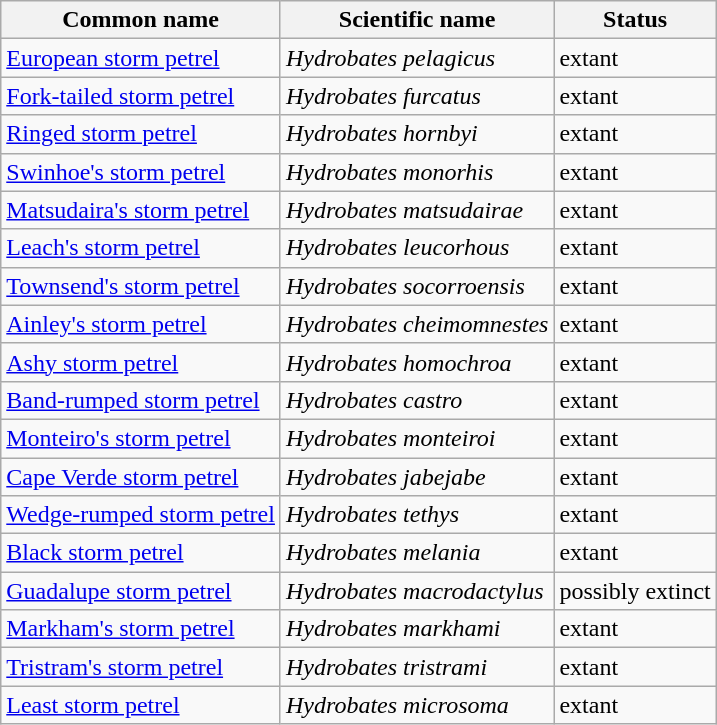<table class="wikitable">
<tr>
<th>Common name</th>
<th>Scientific name</th>
<th>Status</th>
</tr>
<tr>
<td><a href='#'>European storm petrel</a></td>
<td><em>Hydrobates pelagicus</em></td>
<td>extant</td>
</tr>
<tr>
<td><a href='#'>Fork-tailed storm petrel</a></td>
<td><em>Hydrobates furcatus</em></td>
<td>extant</td>
</tr>
<tr>
<td><a href='#'>Ringed storm petrel</a></td>
<td><em>Hydrobates hornbyi</em></td>
<td>extant</td>
</tr>
<tr>
<td><a href='#'>Swinhoe's storm petrel</a></td>
<td><em>Hydrobates monorhis</em></td>
<td>extant</td>
</tr>
<tr>
<td><a href='#'>Matsudaira's storm petrel</a></td>
<td><em>Hydrobates matsudairae</em></td>
<td>extant</td>
</tr>
<tr>
<td><a href='#'>Leach's storm petrel</a></td>
<td><em>Hydrobates leucorhous</em></td>
<td>extant</td>
</tr>
<tr>
<td><a href='#'>Townsend's storm petrel</a></td>
<td><em>Hydrobates socorroensis</em></td>
<td>extant</td>
</tr>
<tr>
<td><a href='#'>Ainley's storm petrel</a></td>
<td><em>Hydrobates cheimomnestes</em></td>
<td>extant</td>
</tr>
<tr>
<td><a href='#'>Ashy storm petrel</a></td>
<td><em>Hydrobates homochroa</em></td>
<td>extant</td>
</tr>
<tr>
<td><a href='#'>Band-rumped storm petrel</a></td>
<td><em>Hydrobates castro</em></td>
<td>extant</td>
</tr>
<tr>
<td><a href='#'>Monteiro's storm petrel</a></td>
<td><em>Hydrobates monteiroi</em></td>
<td>extant</td>
</tr>
<tr>
<td><a href='#'>Cape Verde storm petrel</a></td>
<td><em>Hydrobates jabejabe</em></td>
<td>extant</td>
</tr>
<tr>
<td><a href='#'>Wedge-rumped storm petrel</a></td>
<td><em>Hydrobates tethys</em></td>
<td>extant</td>
</tr>
<tr>
<td><a href='#'>Black storm petrel</a></td>
<td><em>Hydrobates melania</em></td>
<td>extant</td>
</tr>
<tr>
<td><a href='#'>Guadalupe storm petrel</a></td>
<td><em>Hydrobates macrodactylus</em></td>
<td>possibly extinct</td>
</tr>
<tr>
<td><a href='#'>Markham's storm petrel</a></td>
<td><em>Hydrobates markhami</em></td>
<td>extant</td>
</tr>
<tr>
<td><a href='#'>Tristram's storm petrel</a></td>
<td><em>Hydrobates tristrami</em></td>
<td>extant</td>
</tr>
<tr>
<td><a href='#'>Least storm petrel</a></td>
<td><em>Hydrobates microsoma</em></td>
<td>extant</td>
</tr>
</table>
